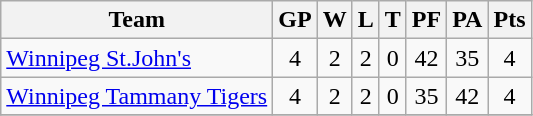<table class="wikitable">
<tr>
<th>Team</th>
<th>GP</th>
<th>W</th>
<th>L</th>
<th>T</th>
<th>PF</th>
<th>PA</th>
<th>Pts</th>
</tr>
<tr align="center">
<td align="left"><a href='#'>Winnipeg St.John's</a></td>
<td>4</td>
<td>2</td>
<td>2</td>
<td>0</td>
<td>42</td>
<td>35</td>
<td>4</td>
</tr>
<tr align="center">
<td align="left"><a href='#'>Winnipeg Tammany Tigers</a></td>
<td>4</td>
<td>2</td>
<td>2</td>
<td>0</td>
<td>35</td>
<td>42</td>
<td>4</td>
</tr>
<tr align="center">
</tr>
</table>
